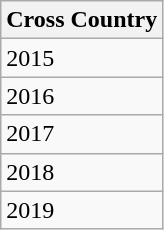<table class="wikitable">
<tr>
<th>Cross Country</th>
</tr>
<tr>
<td>2015</td>
</tr>
<tr>
<td>2016</td>
</tr>
<tr>
<td>2017</td>
</tr>
<tr>
<td>2018</td>
</tr>
<tr>
<td>2019</td>
</tr>
</table>
